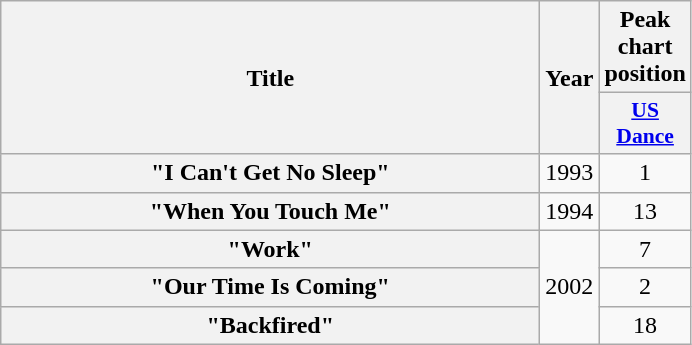<table class="wikitable plainrowheaders" style="text-align:center;">
<tr>
<th rowspan="2" style="width:22em;">Title</th>
<th rowspan="2">Year</th>
<th>Peak chart position</th>
</tr>
<tr>
<th style="width:2.5em;font-size:90%;"><a href='#'>US Dance</a><br></th>
</tr>
<tr>
<th scope="row">"I Can't Get No Sleep" </th>
<td>1993</td>
<td>1</td>
</tr>
<tr>
<th scope="row">"When You Touch Me" </th>
<td>1994</td>
<td>13</td>
</tr>
<tr>
<th scope="row">"Work" </th>
<td rowspan="3">2002</td>
<td>7</td>
</tr>
<tr>
<th scope="row">"Our Time Is Coming"</th>
<td>2</td>
</tr>
<tr>
<th scope="row">"Backfired" </th>
<td>18</td>
</tr>
</table>
